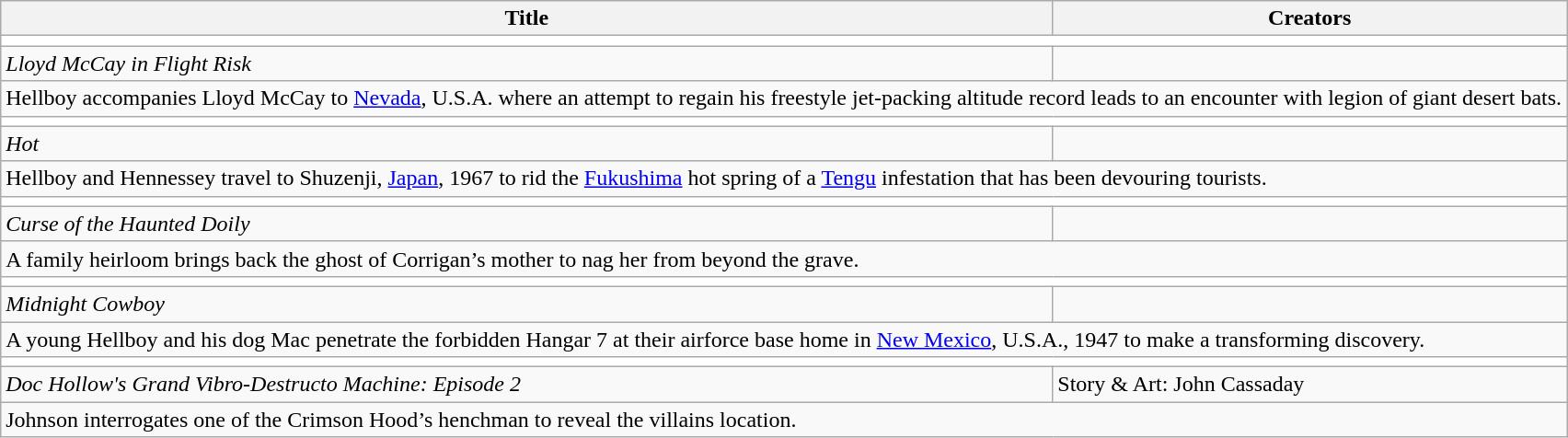<table class="wikitable">
<tr>
<th>Title</th>
<th>Creators</th>
</tr>
<tr>
<td colspan="6" bgcolor="#FFFFFF"></td>
</tr>
<tr>
<td><em>Lloyd McCay in Flight Risk</em></td>
<td></td>
</tr>
<tr>
<td colspan="6">Hellboy accompanies Lloyd McCay to <a href='#'>Nevada</a>, U.S.A. where an attempt to regain his freestyle jet-packing altitude record leads to an encounter with legion of giant desert bats.</td>
</tr>
<tr>
<td colspan="6" bgcolor="#FFFFFF"></td>
</tr>
<tr>
<td><em>Hot</em></td>
<td></td>
</tr>
<tr>
<td colspan="6">Hellboy and Hennessey travel to Shuzenji, <a href='#'>Japan</a>, 1967 to rid the <a href='#'>Fukushima</a> hot spring of a <a href='#'>Tengu</a> infestation that has been devouring tourists.</td>
</tr>
<tr>
<td colspan="6" bgcolor="#FFFFFF"></td>
</tr>
<tr>
<td><em>Curse of the Haunted Doily</em></td>
<td></td>
</tr>
<tr>
<td colspan="6">A family heirloom brings back the ghost of Corrigan’s mother to nag her from beyond the grave.</td>
</tr>
<tr>
<td colspan="6" bgcolor="#FFFFFF"></td>
</tr>
<tr>
<td><em>Midnight Cowboy</em></td>
<td></td>
</tr>
<tr>
<td colspan="6">A young Hellboy and his dog Mac penetrate the forbidden Hangar 7 at their airforce base home in <a href='#'>New Mexico</a>, U.S.A., 1947 to make a transforming discovery.</td>
</tr>
<tr>
<td colspan="6" bgcolor="#FFFFFF"></td>
</tr>
<tr>
<td><em>Doc Hollow's Grand Vibro-Destructo Machine: Episode 2</em></td>
<td>Story & Art: John Cassaday</td>
</tr>
<tr>
<td colspan="6">Johnson interrogates one of the Crimson Hood’s henchman to reveal the villains location.</td>
</tr>
</table>
